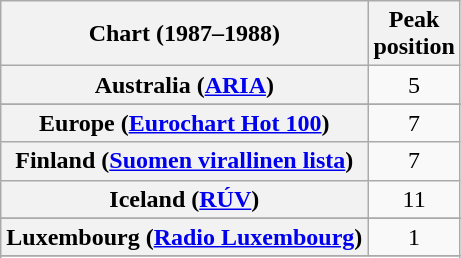<table class="wikitable sortable plainrowheaders" style="text-align:center">
<tr>
<th scope="col">Chart (1987–1988)</th>
<th scope="col">Peak<br>position</th>
</tr>
<tr>
<th scope="row">Australia (<a href='#'>ARIA</a>)</th>
<td>5</td>
</tr>
<tr>
</tr>
<tr>
</tr>
<tr>
<th scope="row">Europe (<a href='#'>Eurochart Hot 100</a>)</th>
<td>7</td>
</tr>
<tr>
<th scope="row">Finland (<a href='#'>Suomen virallinen lista</a>)</th>
<td>7</td>
</tr>
<tr>
<th scope="row">Iceland (<a href='#'>RÚV</a>)</th>
<td>11</td>
</tr>
<tr>
</tr>
<tr>
<th scope="row">Luxembourg (<a href='#'>Radio Luxembourg</a>)</th>
<td align="center">1</td>
</tr>
<tr>
</tr>
<tr>
</tr>
<tr>
</tr>
<tr>
</tr>
<tr>
</tr>
<tr>
</tr>
<tr>
</tr>
</table>
